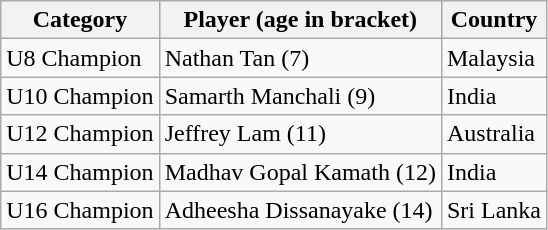<table class="wikitable">
<tr>
<th>Category</th>
<th>Player (age in bracket)</th>
<th>Country</th>
</tr>
<tr>
<td>U8 Champion</td>
<td>Nathan Tan (7)</td>
<td>Malaysia</td>
</tr>
<tr>
<td>U10 Champion</td>
<td>Samarth Manchali (9)</td>
<td>India</td>
</tr>
<tr>
<td>U12 Champion</td>
<td>Jeffrey Lam (11)</td>
<td>Australia</td>
</tr>
<tr>
<td>U14 Champion</td>
<td>Madhav Gopal Kamath (12)</td>
<td>India</td>
</tr>
<tr>
<td>U16 Champion</td>
<td>Adheesha Dissanayake (14)</td>
<td>Sri Lanka</td>
</tr>
</table>
